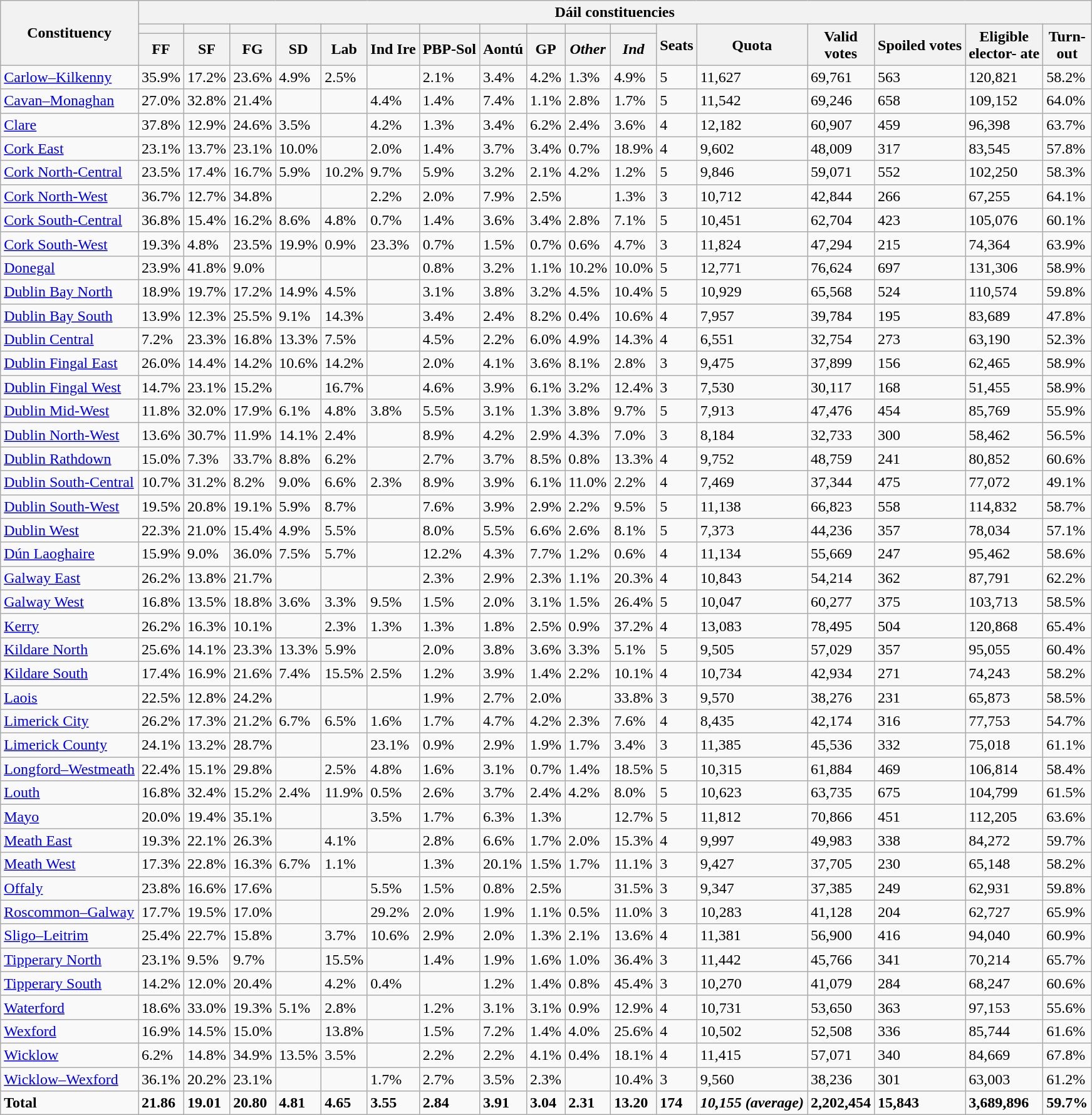<table class="wikitable sortable">
<tr>
<th rowspan="3">Constituency</th>
<th colspan="17">Dáil constituencies</th>
</tr>
<tr>
<th></th>
<th></th>
<th></th>
<th></th>
<th></th>
<th></th>
<th></th>
<th></th>
<th></th>
<th></th>
<th></th>
<th rowspan="2">Seats</th>
<th rowspan="2">Quota</th>
<th rowspan="2">Valid<br>votes</th>
<th rowspan="2">Spoiled votes</th>
<th rowspan="2">Eligible<br>elector-
ate</th>
<th rowspan="2">Turn-<br>out</th>
</tr>
<tr>
<th>FF</th>
<th>SF</th>
<th>FG</th>
<th>SD</th>
<th>Lab</th>
<th>Ind  Ire</th>
<th>PBP-Sol</th>
<th><abbr>Aontú</abbr></th>
<th>GP</th>
<th><em>Other</em></th>
<th><em>Ind</em></th>
</tr>
<tr>
<td><a href='#'>Carlow–Kilkenny</a></td>
<td>35.9%</td>
<td>17.2%</td>
<td>23.6%</td>
<td>4.9%</td>
<td>2.5%</td>
<td></td>
<td>2.1%</td>
<td>3.4%</td>
<td>4.2%</td>
<td>1.3%</td>
<td>4.9%</td>
<td>5</td>
<td>11,627</td>
<td>69,761</td>
<td>563</td>
<td>120,821</td>
<td>58.2%</td>
</tr>
<tr>
<td><a href='#'>Cavan–Monaghan</a></td>
<td>27.0%</td>
<td>32.8%</td>
<td>21.4%</td>
<td></td>
<td></td>
<td>4.4%</td>
<td>1.4%</td>
<td>7.4%</td>
<td>1.1%</td>
<td>2.8%</td>
<td>1.7%</td>
<td>5</td>
<td>11,542</td>
<td>69,246</td>
<td>658</td>
<td>109,152</td>
<td>64.0%</td>
</tr>
<tr>
<td><a href='#'>Clare</a></td>
<td>37.8%</td>
<td>12.9%</td>
<td>24.6%</td>
<td>3.5%</td>
<td></td>
<td>4.2%</td>
<td>1.3%</td>
<td>3.4%</td>
<td>6.2%</td>
<td>2.4%</td>
<td>3.6%</td>
<td>4</td>
<td>12,182</td>
<td>60,907</td>
<td>459</td>
<td>96,398</td>
<td>63.7%</td>
</tr>
<tr>
<td><a href='#'>Cork East</a></td>
<td>23.1%</td>
<td>13.7%</td>
<td>23.1%</td>
<td>10.0%</td>
<td></td>
<td>2.0%</td>
<td>1.4%</td>
<td>3.7%</td>
<td>3.4%</td>
<td>0.7%</td>
<td>18.9%</td>
<td>4</td>
<td>9,602</td>
<td>48,009</td>
<td>317</td>
<td>83,545</td>
<td>57.8%</td>
</tr>
<tr>
<td><a href='#'>Cork North-Central</a></td>
<td>23.5%</td>
<td>17.4%</td>
<td>16.7%</td>
<td>5.9%</td>
<td>10.2%</td>
<td>9.7%</td>
<td>5.9%</td>
<td>3.2%</td>
<td>2.1%</td>
<td>4.2%</td>
<td>1.2%</td>
<td>5</td>
<td>9,846</td>
<td>59,071</td>
<td>552</td>
<td>102,250</td>
<td>58.3%</td>
</tr>
<tr>
<td><a href='#'>Cork North-West</a></td>
<td>36.7%</td>
<td>12.7%</td>
<td>34.8%</td>
<td></td>
<td></td>
<td>2.2%</td>
<td>2.0%</td>
<td>7.9%</td>
<td>2.5%</td>
<td></td>
<td>1.3%</td>
<td>3</td>
<td>10,712</td>
<td>42,844</td>
<td>266</td>
<td>67,255</td>
<td>64.1%</td>
</tr>
<tr>
<td><a href='#'>Cork South-Central</a></td>
<td>36.8%</td>
<td>15.4%</td>
<td>16.2%</td>
<td>8.6%</td>
<td>4.8%</td>
<td>0.7%</td>
<td>1.4%</td>
<td>3.6%</td>
<td>3.4%</td>
<td>2.8%</td>
<td>7.1%</td>
<td>5</td>
<td>10,451</td>
<td>62,704</td>
<td>423</td>
<td>105,076</td>
<td>60.1%</td>
</tr>
<tr>
<td><a href='#'>Cork South-West</a></td>
<td>19.3%</td>
<td>4.8%</td>
<td>23.5%</td>
<td>19.9%</td>
<td>0.9%</td>
<td>23.3%</td>
<td>0.7%</td>
<td>1.5%</td>
<td>0.7%</td>
<td>0.6%</td>
<td>4.7%</td>
<td>3</td>
<td>11,824</td>
<td>47,294</td>
<td>215</td>
<td>74,364</td>
<td>63.9%</td>
</tr>
<tr>
<td><a href='#'>Donegal</a></td>
<td>23.9%</td>
<td>41.8%</td>
<td>9.0%</td>
<td></td>
<td></td>
<td></td>
<td>0.8%</td>
<td>3.2%</td>
<td>1.1%</td>
<td>10.2%</td>
<td>10.0%</td>
<td>5</td>
<td>12,771</td>
<td>76,624</td>
<td>697</td>
<td>131,306</td>
<td>58.9%</td>
</tr>
<tr>
<td><a href='#'>Dublin Bay North</a></td>
<td>18.9%</td>
<td>19.7%</td>
<td>17.2%</td>
<td>14.9%</td>
<td>4.5%</td>
<td></td>
<td>3.1%</td>
<td>3.8%</td>
<td>3.2%</td>
<td>4.5%</td>
<td>10.4%</td>
<td>5</td>
<td>10,929</td>
<td>65,568</td>
<td>524</td>
<td>110,574</td>
<td>59.8%</td>
</tr>
<tr>
<td><a href='#'>Dublin Bay South</a></td>
<td>13.9%</td>
<td>12.3%</td>
<td>25.5%</td>
<td>9.1%</td>
<td>14.3%</td>
<td></td>
<td>3.4%</td>
<td>2.4%</td>
<td>8.2%</td>
<td>0.4%</td>
<td>10.6%</td>
<td>4</td>
<td>7,957</td>
<td>39,784</td>
<td>195</td>
<td>83,689</td>
<td>47.8%</td>
</tr>
<tr>
<td><a href='#'>Dublin Central</a></td>
<td>7.2%</td>
<td>23.3%</td>
<td>16.8%</td>
<td>13.3%</td>
<td>7.5%</td>
<td></td>
<td>4.5%</td>
<td>2.2%</td>
<td>6.0%</td>
<td>4.9%</td>
<td>14.3%</td>
<td>4</td>
<td>6,551</td>
<td>32,754</td>
<td>273</td>
<td>63,190</td>
<td>52.3%</td>
</tr>
<tr>
<td><a href='#'>Dublin Fingal East</a></td>
<td>26.0%</td>
<td>14.4%</td>
<td>14.2%</td>
<td>10.6%</td>
<td>14.2%</td>
<td></td>
<td>2.0%</td>
<td>4.1%</td>
<td>3.6%</td>
<td>8.1%</td>
<td>2.8%</td>
<td>3</td>
<td>9,475</td>
<td>37,899</td>
<td>156</td>
<td>62,465</td>
<td>58.9%</td>
</tr>
<tr>
<td><a href='#'>Dublin Fingal West</a></td>
<td>14.7%</td>
<td>23.1%</td>
<td>15.2%</td>
<td></td>
<td>16.7%</td>
<td></td>
<td>4.6%</td>
<td>3.9%</td>
<td>6.1%</td>
<td>3.2%</td>
<td>12.4%</td>
<td>3</td>
<td>7,530</td>
<td>30,117</td>
<td>168</td>
<td>51,455</td>
<td>58.9%</td>
</tr>
<tr>
<td><a href='#'>Dublin Mid-West</a></td>
<td>11.8%</td>
<td>32.0%</td>
<td>17.9%</td>
<td>6.1%</td>
<td>4.8%</td>
<td>3.8%</td>
<td>5.5%</td>
<td>3.1%</td>
<td>1.3%</td>
<td>3.8%</td>
<td>9.7%</td>
<td>5</td>
<td>7,913</td>
<td>47,476</td>
<td>454</td>
<td>85,769</td>
<td>55.9%</td>
</tr>
<tr>
<td><a href='#'>Dublin North-West</a></td>
<td>13.6%</td>
<td>30.7%</td>
<td>11.9%</td>
<td>14.1%</td>
<td>2.4%</td>
<td></td>
<td>8.9%</td>
<td>4.2%</td>
<td>2.9%</td>
<td>4.3%</td>
<td>7.0%</td>
<td>3</td>
<td>8,184</td>
<td>32,733</td>
<td>300</td>
<td>58,462</td>
<td>56.5%</td>
</tr>
<tr>
<td><a href='#'>Dublin Rathdown</a></td>
<td>15.0%</td>
<td>7.3%</td>
<td>33.7%</td>
<td>8.8%</td>
<td>6.2%</td>
<td></td>
<td>2.7%</td>
<td>3.7%</td>
<td>8.5%</td>
<td>0.8%</td>
<td>13.3%</td>
<td>4</td>
<td>9,752</td>
<td>48,759</td>
<td>241</td>
<td>80,852</td>
<td>60.6%</td>
</tr>
<tr>
<td><a href='#'>Dublin South-Central</a></td>
<td>10.7%</td>
<td>31.2%</td>
<td>8.2%</td>
<td>9.0%</td>
<td>6.6%</td>
<td>2.3%</td>
<td>8.9%</td>
<td>3.9%</td>
<td>6.1%</td>
<td>11.0%</td>
<td>2.2%</td>
<td>4</td>
<td>7,469</td>
<td>37,344</td>
<td>475</td>
<td>77,072</td>
<td>49.1%</td>
</tr>
<tr>
<td><a href='#'>Dublin South-West</a></td>
<td>19.5%</td>
<td>20.8%</td>
<td>19.1%</td>
<td>5.9%</td>
<td>8.7%</td>
<td></td>
<td>7.6%</td>
<td>3.9%</td>
<td>2.9%</td>
<td>2.2%</td>
<td>9.5%</td>
<td>5</td>
<td>11,138</td>
<td>66,823</td>
<td>558</td>
<td>114,832</td>
<td>58.7%</td>
</tr>
<tr>
<td><a href='#'>Dublin West</a></td>
<td>22.3%</td>
<td>21.0%</td>
<td>15.4%</td>
<td>4.9%</td>
<td>5.5%</td>
<td></td>
<td>8.0%</td>
<td>5.5%</td>
<td>6.6%</td>
<td>2.6%</td>
<td>8.1%</td>
<td>5</td>
<td>7,373</td>
<td>44,236</td>
<td>357</td>
<td>78,034</td>
<td>57.1%</td>
</tr>
<tr>
<td><a href='#'>Dún Laoghaire</a></td>
<td>15.9%</td>
<td>9.0%</td>
<td>36.0%</td>
<td>7.5%</td>
<td>5.7%</td>
<td></td>
<td>12.2%</td>
<td>4.3%</td>
<td>7.7%</td>
<td>1.2%</td>
<td>0.6%</td>
<td>4</td>
<td>11,134</td>
<td>55,669</td>
<td>247</td>
<td>95,462</td>
<td>58.6%</td>
</tr>
<tr>
<td><a href='#'>Galway East</a></td>
<td>26.2%</td>
<td>13.8%</td>
<td>21.7%</td>
<td></td>
<td></td>
<td></td>
<td>2.3%</td>
<td>2.9%</td>
<td>2.3%</td>
<td>1.1%</td>
<td>20.3%</td>
<td>4</td>
<td>10,843</td>
<td>54,214</td>
<td>362</td>
<td>87,791</td>
<td>62.2%</td>
</tr>
<tr>
<td><a href='#'>Galway West</a></td>
<td>16.8%</td>
<td>13.5%</td>
<td>18.8%</td>
<td>3.6%</td>
<td>3.3%</td>
<td>9.5%</td>
<td>1.5%</td>
<td>2.0%</td>
<td>3.1%</td>
<td>1.5%</td>
<td>26.4%</td>
<td>5</td>
<td>10,047</td>
<td>60,277</td>
<td>375</td>
<td>103,713</td>
<td>58.5%</td>
</tr>
<tr>
<td><a href='#'>Kerry</a></td>
<td>26.2%</td>
<td>16.3%</td>
<td>10.1%</td>
<td></td>
<td>2.3%</td>
<td>1.3%</td>
<td>1.3%</td>
<td>1.8%</td>
<td>2.5%</td>
<td>0.9%</td>
<td>37.2%</td>
<td>4</td>
<td>13,083</td>
<td>78,495</td>
<td>504</td>
<td>120,868</td>
<td>65.4%</td>
</tr>
<tr>
<td><a href='#'>Kildare North</a></td>
<td>25.6%</td>
<td>14.1%</td>
<td>23.3%</td>
<td>13.3%</td>
<td>5.9%</td>
<td></td>
<td>2.0%</td>
<td>3.8%</td>
<td>3.6%</td>
<td>3.3%</td>
<td>5.1%</td>
<td>5</td>
<td>9,505</td>
<td>57,029</td>
<td>357</td>
<td>95,055</td>
<td>60.4%</td>
</tr>
<tr>
<td><a href='#'>Kildare South</a></td>
<td>17.4%</td>
<td>16.9%</td>
<td>21.6%</td>
<td>7.4%</td>
<td>15.5%</td>
<td>2.5%</td>
<td>1.2%</td>
<td>3.9%</td>
<td>1.4%</td>
<td>2.2%</td>
<td>10.1%</td>
<td>4</td>
<td>10,734</td>
<td>42,934</td>
<td>271</td>
<td>74,243</td>
<td>58.2%</td>
</tr>
<tr>
<td><a href='#'>Laois</a></td>
<td>22.5%</td>
<td>12.8%</td>
<td>24.2%</td>
<td></td>
<td></td>
<td></td>
<td>1.9%</td>
<td>2.7%</td>
<td>2.0%</td>
<td></td>
<td>33.8%</td>
<td>3</td>
<td>9,570</td>
<td>38,276</td>
<td>231</td>
<td>65,873</td>
<td>58.5%</td>
</tr>
<tr>
<td><a href='#'>Limerick City</a></td>
<td>26.2%</td>
<td>17.3%</td>
<td>21.2%</td>
<td>6.7%</td>
<td>6.5%</td>
<td>1.6%</td>
<td>1.7%</td>
<td>4.7%</td>
<td>4.2%</td>
<td>2.3%</td>
<td>7.6%</td>
<td>4</td>
<td>8,435</td>
<td>42,174</td>
<td>316</td>
<td>77,753</td>
<td>54.7%</td>
</tr>
<tr>
<td><a href='#'>Limerick County</a></td>
<td>24.1%</td>
<td>13.2%</td>
<td>28.7%</td>
<td></td>
<td></td>
<td>23.1%</td>
<td>0.9%</td>
<td>2.9%</td>
<td>1.9%</td>
<td>1.7%</td>
<td>3.4%</td>
<td>3</td>
<td>11,385</td>
<td>45,536</td>
<td>332</td>
<td>75,018</td>
<td>61.1%</td>
</tr>
<tr>
<td><a href='#'>Longford–Westmeath</a></td>
<td>22.4%</td>
<td>15.1%</td>
<td>29.8%</td>
<td></td>
<td>2.5%</td>
<td>4.8%</td>
<td>1.6%</td>
<td>3.1%</td>
<td>0.7%</td>
<td>1.4%</td>
<td>18.5%</td>
<td>5</td>
<td>10,315</td>
<td>61,884</td>
<td>469</td>
<td>106,814</td>
<td>58.4%</td>
</tr>
<tr>
<td><a href='#'>Louth</a></td>
<td>16.8%</td>
<td>32.4%</td>
<td>15.2%</td>
<td>2.4%</td>
<td>11.9%</td>
<td>0.5%</td>
<td>2.6%</td>
<td>3.7%</td>
<td>2.4%</td>
<td>4.2%</td>
<td>8.0%</td>
<td>5</td>
<td>10,623</td>
<td>63,735</td>
<td>675</td>
<td>104,799</td>
<td>61.5%</td>
</tr>
<tr>
<td><a href='#'>Mayo</a></td>
<td>20.0%</td>
<td>19.4%</td>
<td>35.1%</td>
<td></td>
<td></td>
<td>3.5%</td>
<td>1.7%</td>
<td>6.3%</td>
<td>1.3%</td>
<td></td>
<td>12.7%</td>
<td>5</td>
<td>11,812</td>
<td>70,866</td>
<td>451</td>
<td>112,205</td>
<td>63.6%</td>
</tr>
<tr>
<td><a href='#'>Meath East</a></td>
<td>19.3%</td>
<td>22.1%</td>
<td>26.3%</td>
<td></td>
<td>4.1%</td>
<td></td>
<td>2.8%</td>
<td>6.6%</td>
<td>1.7%</td>
<td>2.0%</td>
<td>15.3%</td>
<td>4</td>
<td>9,997</td>
<td>49,983</td>
<td>338</td>
<td>84,272</td>
<td>59.7%</td>
</tr>
<tr>
<td><a href='#'>Meath West</a></td>
<td>17.3%</td>
<td>22.8%</td>
<td>16.3%</td>
<td>6.7%</td>
<td>1.1%</td>
<td></td>
<td>1.3%</td>
<td>20.1%</td>
<td>1.5%</td>
<td>1.7%</td>
<td>11.1%</td>
<td>3</td>
<td>9,427</td>
<td>37,705</td>
<td>230</td>
<td>65,148</td>
<td>58.2%</td>
</tr>
<tr>
<td><a href='#'>Offaly</a></td>
<td>23.8%</td>
<td>16.6%</td>
<td>17.6%</td>
<td></td>
<td></td>
<td>5.5%</td>
<td>1.5%</td>
<td>0.8%</td>
<td>2.5%</td>
<td></td>
<td>31.5%</td>
<td>3</td>
<td>9,347</td>
<td>37,385</td>
<td>249</td>
<td>62,931</td>
<td>59.8%</td>
</tr>
<tr>
<td><a href='#'>Roscommon–Galway</a></td>
<td>17.7%</td>
<td>19.5%</td>
<td>17.0%</td>
<td></td>
<td></td>
<td>29.2%</td>
<td>2.0%</td>
<td>1.9%</td>
<td>1.1%</td>
<td>0.5%</td>
<td>11.0%</td>
<td>3</td>
<td>10,283</td>
<td>41,128</td>
<td>204</td>
<td>62,727</td>
<td>65.9%</td>
</tr>
<tr>
<td><a href='#'>Sligo–Leitrim</a></td>
<td>25.4%</td>
<td>22.7%</td>
<td>15.8%</td>
<td></td>
<td>3.7%</td>
<td>10.6%</td>
<td>2.9%</td>
<td>2.0%</td>
<td>1.3%</td>
<td>2.1%</td>
<td>13.6%</td>
<td>4</td>
<td>11,381</td>
<td>56,900</td>
<td>416</td>
<td>94,040</td>
<td>60.9%</td>
</tr>
<tr>
<td><a href='#'>Tipperary North</a></td>
<td>23.1%</td>
<td>9.5%</td>
<td>9.7%</td>
<td></td>
<td>15.5%</td>
<td></td>
<td>1.4%</td>
<td>1.9%</td>
<td>1.6%</td>
<td>1.0%</td>
<td>36.4%</td>
<td>3</td>
<td>11,442</td>
<td>45,766</td>
<td>341</td>
<td>70,214</td>
<td>65.7%</td>
</tr>
<tr>
<td><a href='#'>Tipperary South</a></td>
<td>14.2%</td>
<td>12.0%</td>
<td>20.4%</td>
<td></td>
<td>4.2%</td>
<td>0.4%</td>
<td></td>
<td>1.2%</td>
<td>1.4%</td>
<td>0.8%</td>
<td>45.4%</td>
<td>3</td>
<td>10,270</td>
<td>41,079</td>
<td>284</td>
<td>68,247</td>
<td>60.6%</td>
</tr>
<tr>
<td><a href='#'>Waterford</a></td>
<td>18.6%</td>
<td>33.0%</td>
<td>19.3%</td>
<td>5.1%</td>
<td>2.8%</td>
<td></td>
<td>1.2%</td>
<td>3.1%</td>
<td>3.1%</td>
<td>0.9%</td>
<td>12.9%</td>
<td>4</td>
<td>10,731</td>
<td>53,650</td>
<td>363</td>
<td>97,153</td>
<td>55.6%</td>
</tr>
<tr>
<td><a href='#'>Wexford</a></td>
<td>16.9%</td>
<td>14.5%</td>
<td>15.0%</td>
<td></td>
<td>13.8%</td>
<td></td>
<td>1.5%</td>
<td>7.2%</td>
<td>1.4%</td>
<td>4.0%</td>
<td>25.6%</td>
<td>4</td>
<td>10,502</td>
<td>52,508</td>
<td>336</td>
<td>85,744</td>
<td>61.6%</td>
</tr>
<tr>
<td><a href='#'>Wicklow</a></td>
<td>6.2%</td>
<td>14.8%</td>
<td>34.9%</td>
<td>13.5%</td>
<td>3.5%</td>
<td></td>
<td>2.2%</td>
<td>2.2%</td>
<td>4.1%</td>
<td>0.4%</td>
<td>18.1%</td>
<td>4</td>
<td>11,415</td>
<td>57,071</td>
<td>340</td>
<td>84,669</td>
<td>67.8%</td>
</tr>
<tr>
<td><a href='#'>Wicklow–Wexford</a></td>
<td>36.1%</td>
<td>20.2%</td>
<td>23.1%</td>
<td></td>
<td></td>
<td>1.7%</td>
<td>2.7%</td>
<td>3.5%</td>
<td>2.3%</td>
<td></td>
<td>10.4%</td>
<td>3</td>
<td>9,560</td>
<td>38,236</td>
<td>301</td>
<td>63,003</td>
<td>61.2%</td>
</tr>
<tr>
<td><strong>Total</strong></td>
<td><strong>21.86</strong></td>
<td><strong>19.01</strong></td>
<td><strong>20.80</strong></td>
<td><strong>4.81</strong></td>
<td><strong>4.65</strong></td>
<td><strong>3.55</strong></td>
<td><strong>2.84</strong></td>
<td><strong>3.91</strong></td>
<td><strong>3.04</strong></td>
<td><strong>2.31</strong></td>
<td><strong>13.20</strong></td>
<td><strong>174</strong></td>
<td><strong><em>10,155 (average)</em></strong></td>
<td><strong>2,202,454</strong></td>
<td><strong>15,843</strong></td>
<td><strong>3,689,896</strong></td>
<td><strong>59.7%</strong></td>
</tr>
</table>
